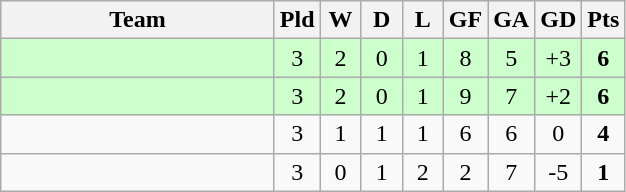<table class="wikitable" style="text-align: center;">
<tr>
<th width="175">Team</th>
<th width="20">Pld</th>
<th width="20">W</th>
<th width="20">D</th>
<th width="20">L</th>
<th width="20">GF</th>
<th width="20">GA</th>
<th width="20">GD</th>
<th width="20">Pts</th>
</tr>
<tr bgcolor="#ccffcc">
<td style="text-align:left;"></td>
<td>3</td>
<td>2</td>
<td>0</td>
<td>1</td>
<td>8</td>
<td>5</td>
<td>+3</td>
<td><strong>6</strong></td>
</tr>
<tr align=center bgcolor="ccffcc">
<td style="text-align:left;"></td>
<td>3</td>
<td>2</td>
<td>0</td>
<td>1</td>
<td>9</td>
<td>7</td>
<td>+2</td>
<td><strong>6</strong></td>
</tr>
<tr align=center>
<td style="text-align:left;"><strong></strong></td>
<td>3</td>
<td>1</td>
<td>1</td>
<td>1</td>
<td>6</td>
<td>6</td>
<td>0</td>
<td><strong>4</strong></td>
</tr>
<tr align=center>
<td style="text-align:left;"></td>
<td>3</td>
<td>0</td>
<td>1</td>
<td>2</td>
<td>2</td>
<td>7</td>
<td>-5</td>
<td><strong>1</strong></td>
</tr>
</table>
